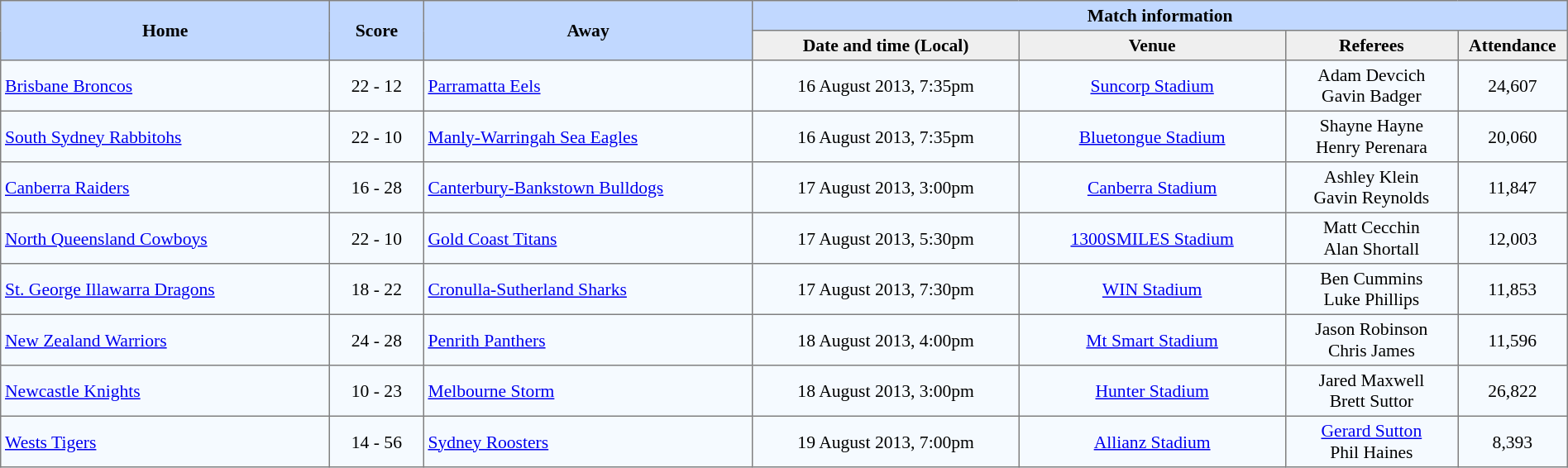<table border="1" cellpadding="3" cellspacing="0" style="border-collapse:collapse; font-size:90%; width:100%;">
<tr style="background:#c1d8ff;">
<th rowspan="2" style="width:21%;">Home</th>
<th rowspan="2" style="width:6%;">Score</th>
<th rowspan="2" style="width:21%;">Away</th>
<th colspan=6>Match information</th>
</tr>
<tr style="background:#efefef;">
<th width=17%>Date and time (Local)</th>
<th width=17%>Venue</th>
<th width=11%>Referees</th>
<th width=7%>Attendance</th>
</tr>
<tr style="text-align:center; background:#f5faff;">
<td align=left> <a href='#'>Brisbane Broncos</a></td>
<td>22 - 12</td>
<td align=left> <a href='#'>Parramatta Eels</a></td>
<td>16 August 2013, 7:35pm</td>
<td><a href='#'>Suncorp Stadium</a></td>
<td>Adam Devcich<br>Gavin Badger</td>
<td>24,607</td>
</tr>
<tr style="text-align:center; background:#f5faff;">
<td align=left> <a href='#'>South Sydney Rabbitohs</a></td>
<td>22 - 10</td>
<td align=left> <a href='#'>Manly-Warringah Sea Eagles</a></td>
<td>16 August 2013, 7:35pm</td>
<td><a href='#'>Bluetongue Stadium</a></td>
<td>Shayne Hayne<br>Henry Perenara</td>
<td>20,060</td>
</tr>
<tr style="text-align:center; background:#f5faff;">
<td align=left> <a href='#'>Canberra Raiders</a></td>
<td>16 - 28</td>
<td align=left> <a href='#'>Canterbury-Bankstown Bulldogs</a></td>
<td>17 August 2013, 3:00pm</td>
<td><a href='#'>Canberra Stadium</a></td>
<td>Ashley Klein<br>Gavin Reynolds</td>
<td>11,847</td>
</tr>
<tr style="text-align:center; background:#f5faff;">
<td align=left> <a href='#'>North Queensland Cowboys</a></td>
<td>22 - 10</td>
<td align=left> <a href='#'>Gold Coast Titans</a></td>
<td>17 August 2013, 5:30pm</td>
<td><a href='#'>1300SMILES Stadium</a></td>
<td>Matt Cecchin<br>Alan Shortall</td>
<td>12,003</td>
</tr>
<tr style="text-align:center; background:#f5faff;">
<td align=left> <a href='#'>St. George Illawarra Dragons</a></td>
<td>18 - 22</td>
<td align=left> <a href='#'>Cronulla-Sutherland Sharks</a></td>
<td>17 August 2013, 7:30pm</td>
<td><a href='#'>WIN Stadium</a></td>
<td>Ben Cummins<br>Luke Phillips</td>
<td>11,853</td>
</tr>
<tr style="text-align:center; background:#f5faff;">
<td align=left> <a href='#'>New Zealand Warriors</a></td>
<td>24 - 28</td>
<td align=left> <a href='#'>Penrith Panthers</a></td>
<td>18 August 2013, 4:00pm</td>
<td><a href='#'>Mt Smart Stadium</a></td>
<td>Jason Robinson<br>Chris James</td>
<td>11,596</td>
</tr>
<tr style="text-align:center; background:#f5faff;">
<td align=left> <a href='#'>Newcastle Knights</a></td>
<td>10 - 23</td>
<td align=left> <a href='#'>Melbourne Storm</a></td>
<td>18 August 2013, 3:00pm</td>
<td><a href='#'>Hunter Stadium</a></td>
<td>Jared Maxwell<br>Brett Suttor</td>
<td>26,822</td>
</tr>
<tr style="text-align:center; background:#f5faff;">
<td align=left> <a href='#'>Wests Tigers</a></td>
<td>14 - 56</td>
<td align=left> <a href='#'>Sydney Roosters</a></td>
<td>19 August 2013, 7:00pm</td>
<td><a href='#'>Allianz Stadium</a></td>
<td><a href='#'>Gerard Sutton</a><br>Phil Haines</td>
<td>8,393</td>
</tr>
</table>
